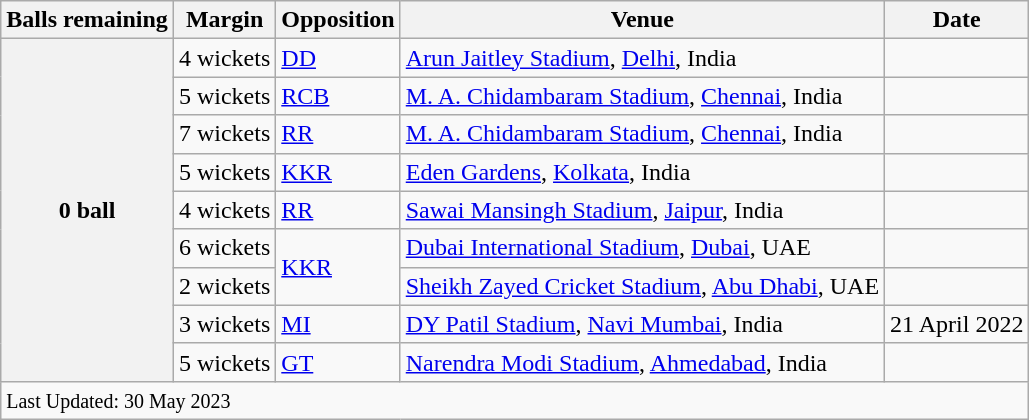<table class="wikitable">
<tr>
<th>Balls remaining</th>
<th>Margin</th>
<th>Opposition</th>
<th>Venue</th>
<th>Date</th>
</tr>
<tr>
<th rowspan=9>0 ball</th>
<td>4 wickets</td>
<td><a href='#'>DD</a></td>
<td><a href='#'>Arun Jaitley Stadium</a>, <a href='#'>Delhi</a>, India</td>
<td></td>
</tr>
<tr>
<td>5 wickets</td>
<td><a href='#'>RCB</a></td>
<td><a href='#'>M. A. Chidambaram Stadium</a>, <a href='#'>Chennai</a>, India</td>
<td></td>
</tr>
<tr>
<td>7 wickets</td>
<td><a href='#'>RR</a></td>
<td><a href='#'>M. A. Chidambaram Stadium</a>, <a href='#'>Chennai</a>, India</td>
<td></td>
</tr>
<tr>
<td>5 wickets</td>
<td><a href='#'>KKR</a></td>
<td><a href='#'>Eden Gardens</a>, <a href='#'>Kolkata</a>, India</td>
<td></td>
</tr>
<tr>
<td>4 wickets</td>
<td><a href='#'>RR</a></td>
<td><a href='#'>Sawai Mansingh Stadium</a>, <a href='#'>Jaipur</a>, India</td>
<td></td>
</tr>
<tr>
<td>6 wickets</td>
<td rowspan=2><a href='#'>KKR</a></td>
<td><a href='#'>Dubai International Stadium</a>, <a href='#'>Dubai</a>, UAE</td>
<td></td>
</tr>
<tr>
<td>2 wickets</td>
<td><a href='#'>Sheikh Zayed Cricket Stadium</a>, <a href='#'>Abu Dhabi</a>, UAE</td>
<td></td>
</tr>
<tr>
<td>3 wickets</td>
<td><a href='#'>MI</a></td>
<td><a href='#'>DY Patil Stadium</a>, <a href='#'>Navi Mumbai</a>, India</td>
<td>21 April 2022</td>
</tr>
<tr>
<td>5 wickets</td>
<td><a href='#'>GT</a></td>
<td><a href='#'>Narendra Modi Stadium</a>, <a href='#'>Ahmedabad</a>, India</td>
<td></td>
</tr>
<tr class=sortbottom>
<td colspan=5><small>Last Updated: 30 May 2023</small></td>
</tr>
</table>
